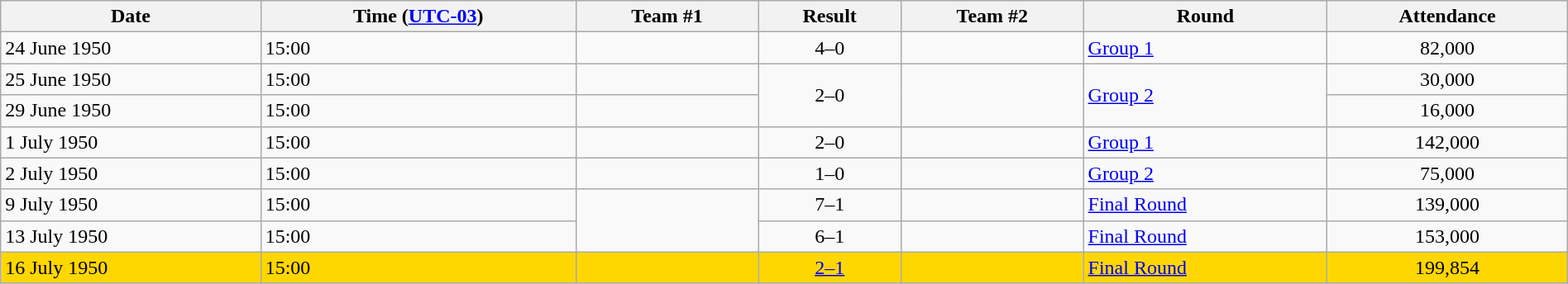<table class="wikitable"  style="text-align:left; width:100%;">
<tr>
<th>Date</th>
<th>Time (<a href='#'>UTC-03</a>)</th>
<th>Team #1</th>
<th>Result</th>
<th>Team #2</th>
<th>Round</th>
<th>Attendance</th>
</tr>
<tr>
<td>24 June 1950</td>
<td>15:00</td>
<td></td>
<td style="text-align:center;">4–0</td>
<td></td>
<td><a href='#'>Group 1</a></td>
<td style="text-align:center;">82,000</td>
</tr>
<tr>
<td>25 June 1950</td>
<td>15:00</td>
<td></td>
<td rowspan="2" style="text-align:center;">2–0</td>
<td rowspan="2"></td>
<td rowspan="2"><a href='#'>Group 2</a></td>
<td style="text-align:center;">30,000</td>
</tr>
<tr>
<td>29 June 1950</td>
<td>15:00</td>
<td></td>
<td style="text-align:center;">16,000</td>
</tr>
<tr>
<td>1 July 1950</td>
<td>15:00</td>
<td></td>
<td style="text-align:center;">2–0</td>
<td></td>
<td><a href='#'>Group 1</a></td>
<td style="text-align:center;">142,000</td>
</tr>
<tr>
<td>2 July 1950</td>
<td>15:00</td>
<td></td>
<td style="text-align:center;">1–0</td>
<td></td>
<td><a href='#'>Group 2</a></td>
<td style="text-align:center;">75,000</td>
</tr>
<tr>
<td>9 July 1950</td>
<td>15:00</td>
<td rowspan="2"></td>
<td style="text-align:center;">7–1</td>
<td></td>
<td><a href='#'>Final Round</a></td>
<td style="text-align:center;">139,000</td>
</tr>
<tr>
<td>13 July 1950</td>
<td>15:00</td>
<td style="text-align:center;">6–1</td>
<td></td>
<td><a href='#'>Final Round</a></td>
<td style="text-align:center;">153,000</td>
</tr>
<tr bgcolor=gold>
<td>16 July 1950</td>
<td>15:00</td>
<td></td>
<td style="text-align:center;"><a href='#'>2–1</a></td>
<td></td>
<td><a href='#'>Final Round</a></td>
<td style="text-align:center;">199,854</td>
</tr>
</table>
